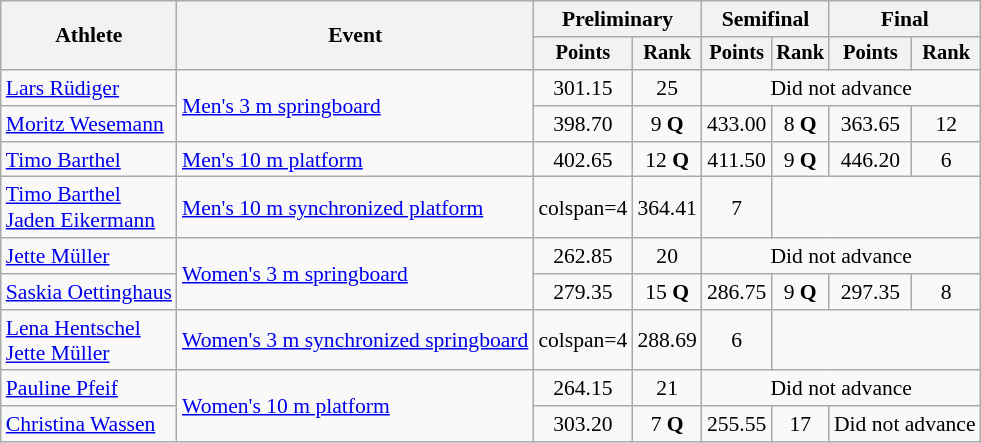<table class=wikitable style="font-size:90%">
<tr>
<th rowspan="2">Athlete</th>
<th rowspan="2">Event</th>
<th colspan="2">Preliminary</th>
<th colspan="2">Semifinal</th>
<th colspan="2">Final</th>
</tr>
<tr style="font-size:95%">
<th>Points</th>
<th>Rank</th>
<th>Points</th>
<th>Rank</th>
<th>Points</th>
<th>Rank</th>
</tr>
<tr align=center>
<td align=left><a href='#'>Lars Rüdiger</a></td>
<td align=left rowspan=2><a href='#'>Men's 3 m springboard</a></td>
<td>301.15</td>
<td>25</td>
<td colspan=4>Did not advance</td>
</tr>
<tr align=center>
<td align=left><a href='#'>Moritz Wesemann</a></td>
<td>398.70</td>
<td>9 <strong>Q</strong></td>
<td>433.00</td>
<td>8 <strong>Q</strong></td>
<td>363.65</td>
<td>12</td>
</tr>
<tr align=center>
<td align=left><a href='#'>Timo Barthel</a></td>
<td align=left><a href='#'>Men's 10 m platform</a></td>
<td>402.65</td>
<td>12 <strong>Q</strong></td>
<td>411.50</td>
<td>9 <strong>Q</strong></td>
<td>446.20</td>
<td>6</td>
</tr>
<tr align=center>
<td align=left><a href='#'>Timo Barthel</a><br><a href='#'>Jaden Eikermann</a></td>
<td align=left><a href='#'>Men's 10 m synchronized platform</a></td>
<td>colspan=4 </td>
<td>364.41</td>
<td>7</td>
</tr>
<tr align=center>
<td align=left><a href='#'>Jette Müller</a></td>
<td align=left rowspan=2><a href='#'>Women's 3 m springboard</a></td>
<td>262.85</td>
<td>20</td>
<td colspan=4>Did not advance</td>
</tr>
<tr align=center>
<td align=left><a href='#'>Saskia Oettinghaus</a></td>
<td>279.35</td>
<td>15 <strong>Q</strong></td>
<td>286.75</td>
<td>9 <strong>Q</strong></td>
<td>297.35</td>
<td>8</td>
</tr>
<tr align=center>
<td align=left><a href='#'>Lena Hentschel</a><br><a href='#'>Jette Müller</a></td>
<td align=left><a href='#'>Women's 3 m synchronized springboard</a></td>
<td>colspan=4 </td>
<td>288.69</td>
<td>6</td>
</tr>
<tr align=center>
<td align=left><a href='#'>Pauline Pfeif</a></td>
<td align=left rowspan=2><a href='#'>Women's 10 m platform</a></td>
<td>264.15</td>
<td>21</td>
<td colspan=4>Did not advance</td>
</tr>
<tr align=center>
<td align=left><a href='#'>Christina Wassen</a></td>
<td>303.20</td>
<td>7 <strong>Q</strong></td>
<td>255.55</td>
<td>17</td>
<td colspan=2>Did not advance</td>
</tr>
</table>
